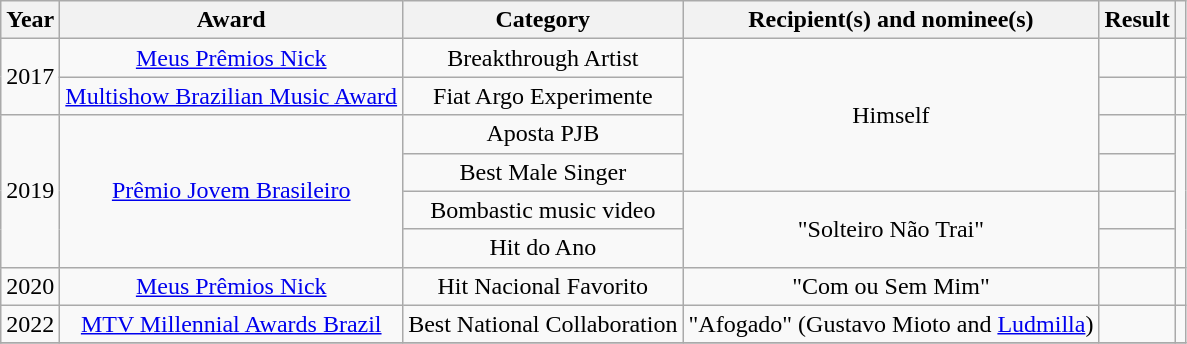<table class="wikitable" style="text-align:center;">
<tr>
<th>Year</th>
<th>Award</th>
<th>Category</th>
<th>Recipient(s) and nominee(s)</th>
<th>Result</th>
<th></th>
</tr>
<tr>
<td rowspan="2">2017</td>
<td><a href='#'>Meus Prêmios Nick</a></td>
<td>Breakthrough Artist</td>
<td rowspan="4">Himself</td>
<td></td>
<td></td>
</tr>
<tr>
<td><a href='#'>Multishow Brazilian Music Award</a></td>
<td>Fiat Argo Experimente</td>
<td></td>
<td></td>
</tr>
<tr>
<td rowspan="4">2019</td>
<td rowspan="4"><a href='#'>Prêmio Jovem Brasileiro</a></td>
<td>Aposta PJB</td>
<td></td>
<td rowspan="4"></td>
</tr>
<tr>
<td>Best Male Singer</td>
<td></td>
</tr>
<tr>
<td>Bombastic music video</td>
<td rowspan="2">"Solteiro Não Trai"</td>
<td></td>
</tr>
<tr>
<td>Hit do Ano</td>
<td></td>
</tr>
<tr>
<td>2020</td>
<td><a href='#'>Meus Prêmios Nick</a></td>
<td>Hit Nacional Favorito</td>
<td>"Com ou Sem Mim"</td>
<td></td>
<td></td>
</tr>
<tr>
<td>2022</td>
<td><a href='#'>MTV Millennial Awards Brazil</a></td>
<td>Best National Collaboration</td>
<td>"Afogado" (Gustavo Mioto and <a href='#'>Ludmilla</a>)</td>
<td></td>
<td></td>
</tr>
<tr>
</tr>
</table>
